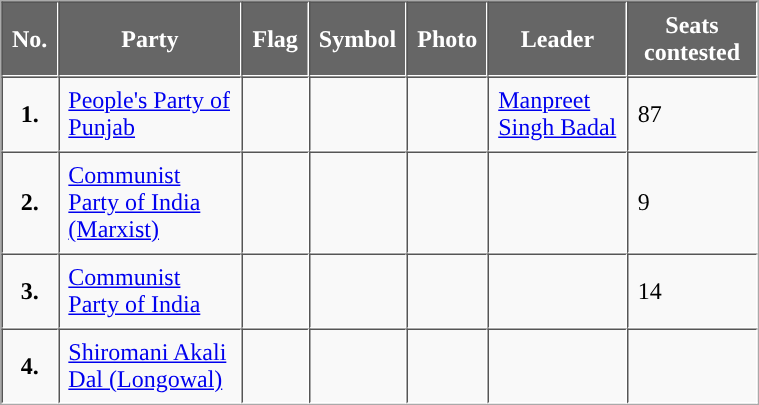<table class="sortable" width="40%" border="2" cellpadding="6" cellspacing="0" style="margin: 1em 1em 1em 0; background: #f9f9f9; border: 1px #aaa solid">
<tr>
<th style="background-color:#666666; color:white">No.</th>
<th style="background-color:#666666; color:white">Party</th>
<th style="background-color:#666666; color:white">Flag</th>
<th style="background-color:#666666; color:white">Symbol</th>
<th style="background-color:#666666; color:white">Photo</th>
<th style="background-color:#666666; color:white">Leader</th>
<th style="background-color:#666666; color:white">Seats contested</th>
</tr>
<tr>
<td ! style="text-align:center; background:"><strong>1.</strong></td>
<td><a href='#'>People's Party of Punjab</a></td>
<td></td>
<td></td>
<td></td>
<td><a href='#'>Manpreet Singh Badal</a></td>
<td>87</td>
</tr>
<tr>
<td ! style="text-align:center; background:"><strong>2.</strong></td>
<td><a href='#'>Communist Party of India (Marxist)</a></td>
<td></td>
<td></td>
<td></td>
<td></td>
<td>9</td>
</tr>
<tr>
<td style="text-align:center; background:"><strong>3.</strong></td>
<td><a href='#'>Communist Party of India</a></td>
<td></td>
<td></td>
<td></td>
<td></td>
<td>14</td>
</tr>
<tr>
<td style="text-align:center; background:"><strong>4.</strong></td>
<td><a href='#'>Shiromani Akali Dal (Longowal)</a></td>
<td></td>
<td></td>
<td></td>
<td></td>
<td></td>
</tr>
</table>
